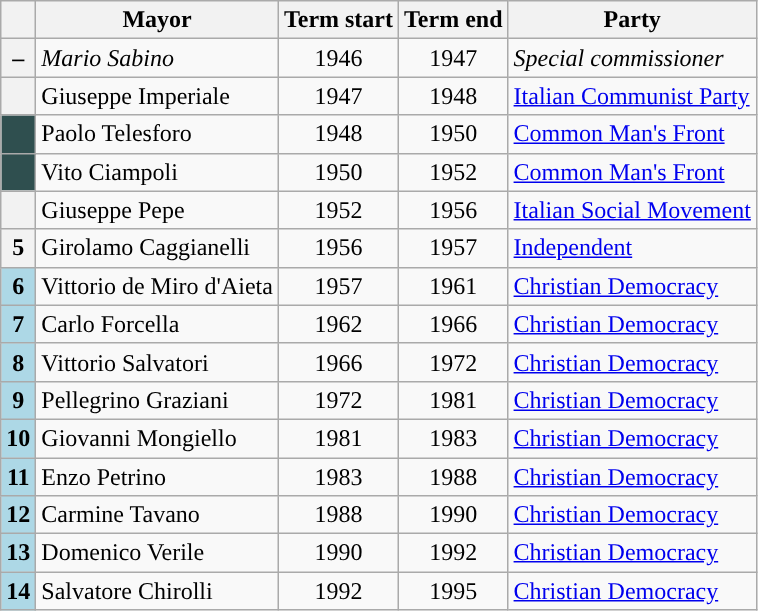<table class="wikitable">
<tr>
<th class=unsortable> </th>
<th>Mayor</th>
<th>Term start</th>
<th>Term end</th>
<th>Party</th>
</tr>
<tr>
<th style="background:">–</th>
<td><em>Mario Sabino</em></td>
<td align=center>1946</td>
<td align=center>1947</td>
<td><em>Special commissioner</em></td>
</tr>
<tr>
<th style="background:"></th>
<td>Giuseppe Imperiale</td>
<td align=center>1947</td>
<td align=center>1948</td>
<td><a href='#'>Italian Communist Party</a></td>
</tr>
<tr>
<th style="background:#2F4F4F;"></th>
<td>Paolo Telesforo</td>
<td align=center>1948</td>
<td align=center>1950</td>
<td><a href='#'>Common Man's Front</a></td>
</tr>
<tr>
<th style="background:#2F4F4F;"></th>
<td>Vito Ciampoli</td>
<td align=center>1950</td>
<td align=center>1952</td>
<td><a href='#'>Common Man's Front</a></td>
</tr>
<tr>
<th style="background:"></th>
<td>Giuseppe Pepe</td>
<td align=center>1952</td>
<td align=center>1956</td>
<td><a href='#'>Italian Social Movement</a></td>
</tr>
<tr>
<th style="background:">5</th>
<td>Girolamo Caggianelli</td>
<td align=center>1956</td>
<td align=center>1957</td>
<td><a href='#'>Independent</a></td>
</tr>
<tr>
<th style="background:#ADD8E6;">6</th>
<td>Vittorio de Miro d'Aieta</td>
<td align=center>1957</td>
<td align=center>1961</td>
<td><a href='#'>Christian Democracy</a></td>
</tr>
<tr>
<th style="background:#ADD8E6;">7</th>
<td>Carlo Forcella</td>
<td align=center>1962</td>
<td align=center>1966</td>
<td><a href='#'>Christian Democracy</a></td>
</tr>
<tr>
<th style="background:#ADD8E6;">8</th>
<td>Vittorio Salvatori</td>
<td align=center>1966</td>
<td align=center>1972</td>
<td><a href='#'>Christian Democracy</a></td>
</tr>
<tr>
<th style="background:#ADD8E6;">9</th>
<td>Pellegrino Graziani</td>
<td align=center>1972</td>
<td align=center>1981</td>
<td><a href='#'>Christian Democracy</a></td>
</tr>
<tr>
<th style="background:#ADD8E6;">10</th>
<td>Giovanni Mongiello</td>
<td align=center>1981</td>
<td align=center>1983</td>
<td><a href='#'>Christian Democracy</a></td>
</tr>
<tr>
<th style="background:#ADD8E6;">11</th>
<td>Enzo Petrino</td>
<td align=center>1983</td>
<td align=center>1988</td>
<td><a href='#'>Christian Democracy</a></td>
</tr>
<tr>
<th style="background:#ADD8E6;">12</th>
<td>Carmine Tavano</td>
<td align=center>1988</td>
<td align=center>1990</td>
<td><a href='#'>Christian Democracy</a></td>
</tr>
<tr>
<th style="background:#ADD8E6;">13</th>
<td>Domenico Verile</td>
<td align=center>1990</td>
<td align=center>1992</td>
<td><a href='#'>Christian Democracy</a></td>
</tr>
<tr>
<th style="background:#ADD8E6;">14</th>
<td>Salvatore Chirolli</td>
<td align=center>1992</td>
<td align=center>1995</td>
<td><a href='#'>Christian Democracy</a></td>
</tr>
</table>
